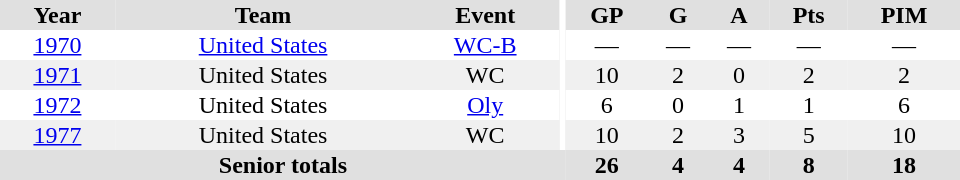<table border="0" cellpadding="1" cellspacing="0" ID="Table3" style="text-align:center; width:40em">
<tr bgcolor="#e0e0e0">
<th>Year</th>
<th>Team</th>
<th>Event</th>
<th rowspan="102" bgcolor="#ffffff"></th>
<th>GP</th>
<th>G</th>
<th>A</th>
<th>Pts</th>
<th>PIM</th>
</tr>
<tr>
<td><a href='#'>1970</a></td>
<td><a href='#'>United States</a></td>
<td><a href='#'>WC-B</a></td>
<td>—</td>
<td>—</td>
<td>—</td>
<td>—</td>
<td>—</td>
</tr>
<tr bgcolor="#f0f0f0">
<td><a href='#'>1971</a></td>
<td>United States</td>
<td>WC</td>
<td>10</td>
<td>2</td>
<td>0</td>
<td>2</td>
<td>2</td>
</tr>
<tr>
<td><a href='#'>1972</a></td>
<td>United States</td>
<td><a href='#'>Oly</a></td>
<td>6</td>
<td>0</td>
<td>1</td>
<td>1</td>
<td>6</td>
</tr>
<tr bgcolor="#f0f0f0">
<td><a href='#'>1977</a></td>
<td>United States</td>
<td>WC</td>
<td>10</td>
<td>2</td>
<td>3</td>
<td>5</td>
<td>10</td>
</tr>
<tr bgcolor="#e0e0e0">
<th colspan="4">Senior totals</th>
<th>26</th>
<th>4</th>
<th>4</th>
<th>8</th>
<th>18</th>
</tr>
</table>
